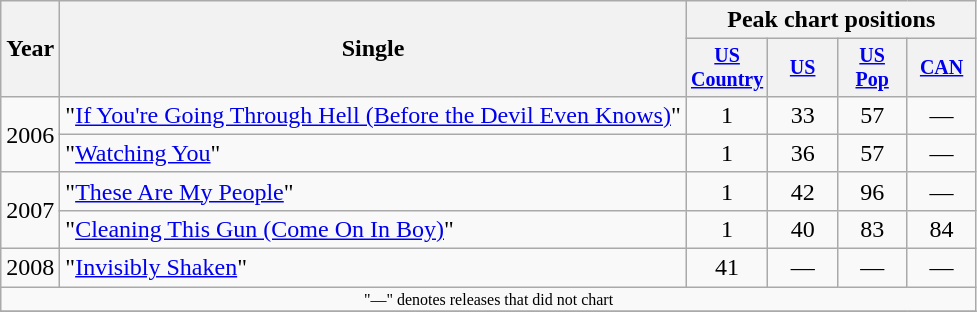<table class="wikitable" style="text-align:center;">
<tr>
<th rowspan="2">Year</th>
<th rowspan="2">Single</th>
<th colspan="4">Peak chart positions</th>
</tr>
<tr style="font-size:smaller;">
<th width="40"><a href='#'>US Country</a></th>
<th width="40"><a href='#'>US</a></th>
<th width="40"><a href='#'>US<br>Pop</a></th>
<th width="40"><a href='#'>CAN</a></th>
</tr>
<tr>
<td rowspan="2">2006</td>
<td align="left">"<a href='#'>If You're Going Through Hell (Before the Devil Even Knows)</a>"</td>
<td>1</td>
<td>33</td>
<td>57</td>
<td>—</td>
</tr>
<tr>
<td align="left">"<a href='#'>Watching You</a>"</td>
<td>1</td>
<td>36</td>
<td>57</td>
<td>—</td>
</tr>
<tr>
<td rowspan="2">2007</td>
<td align="left">"<a href='#'>These Are My People</a>"</td>
<td>1</td>
<td>42</td>
<td>96</td>
<td>—</td>
</tr>
<tr>
<td align="left">"<a href='#'>Cleaning This Gun (Come On In Boy)</a>"</td>
<td>1</td>
<td>40</td>
<td>83</td>
<td>84</td>
</tr>
<tr>
<td>2008</td>
<td align="left">"<a href='#'>Invisibly Shaken</a>"</td>
<td>41</td>
<td>—</td>
<td>—</td>
<td>—</td>
</tr>
<tr>
<td colspan="10" style="font-size:8pt">"—" denotes releases that did not chart</td>
</tr>
<tr>
</tr>
</table>
